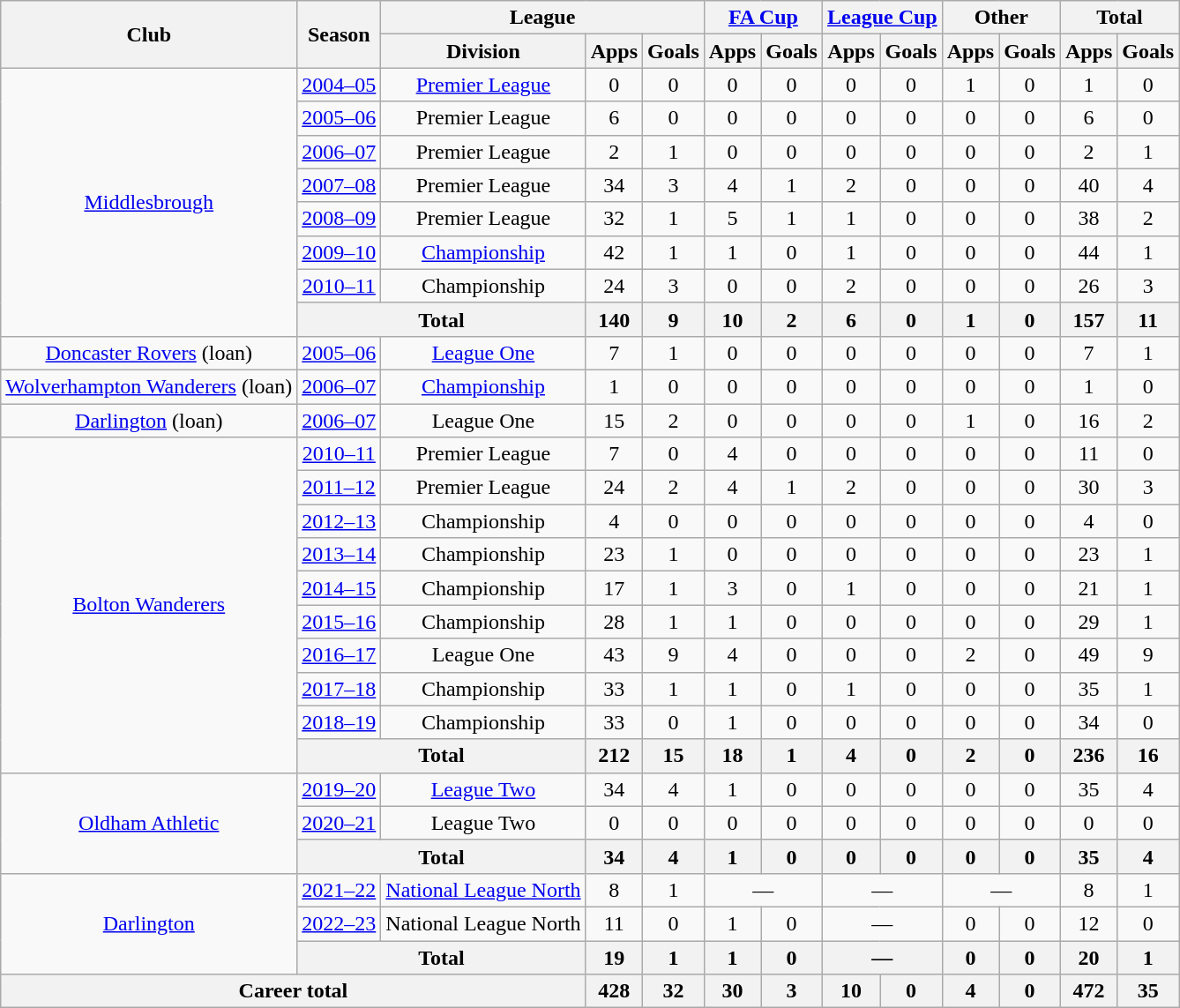<table class="wikitable" style="text-align: center;">
<tr>
<th rowspan="2">Club</th>
<th rowspan="2">Season</th>
<th colspan="3">League</th>
<th colspan="2"><a href='#'>FA Cup</a></th>
<th colspan="2"><a href='#'>League Cup</a></th>
<th colspan="2">Other</th>
<th colspan="2">Total</th>
</tr>
<tr>
<th>Division</th>
<th>Apps</th>
<th>Goals</th>
<th>Apps</th>
<th>Goals</th>
<th>Apps</th>
<th>Goals</th>
<th>Apps</th>
<th>Goals</th>
<th>Apps</th>
<th>Goals</th>
</tr>
<tr>
<td rowspan=8><a href='#'>Middlesbrough</a></td>
<td><a href='#'>2004–05</a></td>
<td><a href='#'>Premier League</a></td>
<td>0</td>
<td>0</td>
<td>0</td>
<td>0</td>
<td>0</td>
<td>0</td>
<td>1</td>
<td>0</td>
<td>1</td>
<td>0</td>
</tr>
<tr>
<td><a href='#'>2005–06</a></td>
<td>Premier League</td>
<td>6</td>
<td>0</td>
<td>0</td>
<td>0</td>
<td>0</td>
<td>0</td>
<td>0</td>
<td>0</td>
<td>6</td>
<td>0</td>
</tr>
<tr>
<td><a href='#'>2006–07</a></td>
<td>Premier League</td>
<td>2</td>
<td>1</td>
<td>0</td>
<td>0</td>
<td>0</td>
<td>0</td>
<td>0</td>
<td>0</td>
<td>2</td>
<td>1</td>
</tr>
<tr>
<td><a href='#'>2007–08</a></td>
<td>Premier League</td>
<td>34</td>
<td>3</td>
<td>4</td>
<td>1</td>
<td>2</td>
<td>0</td>
<td>0</td>
<td>0</td>
<td>40</td>
<td>4</td>
</tr>
<tr>
<td><a href='#'>2008–09</a></td>
<td>Premier League</td>
<td>32</td>
<td>1</td>
<td>5</td>
<td>1</td>
<td>1</td>
<td>0</td>
<td>0</td>
<td>0</td>
<td>38</td>
<td>2</td>
</tr>
<tr>
<td><a href='#'>2009–10</a></td>
<td><a href='#'>Championship</a></td>
<td>42</td>
<td>1</td>
<td>1</td>
<td>0</td>
<td>1</td>
<td>0</td>
<td>0</td>
<td>0</td>
<td>44</td>
<td>1</td>
</tr>
<tr>
<td><a href='#'>2010–11</a></td>
<td>Championship</td>
<td>24</td>
<td>3</td>
<td>0</td>
<td>0</td>
<td>2</td>
<td>0</td>
<td>0</td>
<td>0</td>
<td>26</td>
<td>3</td>
</tr>
<tr>
<th colspan=2>Total</th>
<th>140</th>
<th>9</th>
<th>10</th>
<th>2</th>
<th>6</th>
<th>0</th>
<th>1</th>
<th>0</th>
<th>157</th>
<th>11</th>
</tr>
<tr>
<td><a href='#'>Doncaster Rovers</a> (loan)</td>
<td><a href='#'>2005–06</a></td>
<td><a href='#'>League One</a></td>
<td>7</td>
<td>1</td>
<td>0</td>
<td>0</td>
<td>0</td>
<td>0</td>
<td>0</td>
<td>0</td>
<td>7</td>
<td>1</td>
</tr>
<tr>
<td><a href='#'>Wolverhampton Wanderers</a> (loan)</td>
<td><a href='#'>2006–07</a></td>
<td><a href='#'>Championship</a></td>
<td>1</td>
<td>0</td>
<td>0</td>
<td>0</td>
<td>0</td>
<td>0</td>
<td>0</td>
<td>0</td>
<td>1</td>
<td>0</td>
</tr>
<tr>
<td><a href='#'>Darlington</a> (loan)</td>
<td><a href='#'>2006–07</a></td>
<td>League One</td>
<td>15</td>
<td>2</td>
<td>0</td>
<td>0</td>
<td>0</td>
<td>0</td>
<td>1</td>
<td>0</td>
<td>16</td>
<td>2</td>
</tr>
<tr>
<td rowspan=10><a href='#'>Bolton Wanderers</a></td>
<td><a href='#'>2010–11</a></td>
<td>Premier League</td>
<td>7</td>
<td>0</td>
<td>4</td>
<td>0</td>
<td>0</td>
<td>0</td>
<td>0</td>
<td>0</td>
<td>11</td>
<td>0</td>
</tr>
<tr>
<td><a href='#'>2011–12</a></td>
<td>Premier League</td>
<td>24</td>
<td>2</td>
<td>4</td>
<td>1</td>
<td>2</td>
<td>0</td>
<td>0</td>
<td>0</td>
<td>30</td>
<td>3</td>
</tr>
<tr>
<td><a href='#'>2012–13</a></td>
<td>Championship</td>
<td>4</td>
<td>0</td>
<td>0</td>
<td>0</td>
<td>0</td>
<td>0</td>
<td>0</td>
<td>0</td>
<td>4</td>
<td>0</td>
</tr>
<tr>
<td><a href='#'>2013–14</a></td>
<td>Championship</td>
<td>23</td>
<td>1</td>
<td>0</td>
<td>0</td>
<td>0</td>
<td>0</td>
<td>0</td>
<td>0</td>
<td>23</td>
<td>1</td>
</tr>
<tr>
<td><a href='#'>2014–15</a></td>
<td>Championship</td>
<td>17</td>
<td>1</td>
<td>3</td>
<td>0</td>
<td>1</td>
<td>0</td>
<td>0</td>
<td>0</td>
<td>21</td>
<td>1</td>
</tr>
<tr>
<td><a href='#'>2015–16</a></td>
<td>Championship</td>
<td>28</td>
<td>1</td>
<td>1</td>
<td>0</td>
<td>0</td>
<td>0</td>
<td>0</td>
<td>0</td>
<td>29</td>
<td>1</td>
</tr>
<tr>
<td><a href='#'>2016–17</a></td>
<td>League One</td>
<td>43</td>
<td>9</td>
<td>4</td>
<td>0</td>
<td>0</td>
<td>0</td>
<td>2</td>
<td>0</td>
<td>49</td>
<td>9</td>
</tr>
<tr>
<td><a href='#'>2017–18</a></td>
<td>Championship</td>
<td>33</td>
<td>1</td>
<td>1</td>
<td>0</td>
<td>1</td>
<td>0</td>
<td>0</td>
<td>0</td>
<td>35</td>
<td>1</td>
</tr>
<tr>
<td><a href='#'>2018–19</a></td>
<td>Championship</td>
<td>33</td>
<td>0</td>
<td>1</td>
<td>0</td>
<td>0</td>
<td>0</td>
<td>0</td>
<td>0</td>
<td>34</td>
<td>0</td>
</tr>
<tr>
<th colspan=2>Total</th>
<th>212</th>
<th>15</th>
<th>18</th>
<th>1</th>
<th>4</th>
<th>0</th>
<th>2</th>
<th>0</th>
<th>236</th>
<th>16</th>
</tr>
<tr>
<td rowspan=3><a href='#'>Oldham Athletic</a></td>
<td><a href='#'>2019–20</a></td>
<td><a href='#'>League Two</a></td>
<td>34</td>
<td>4</td>
<td>1</td>
<td>0</td>
<td>0</td>
<td>0</td>
<td>0</td>
<td>0</td>
<td>35</td>
<td>4</td>
</tr>
<tr>
<td><a href='#'>2020–21</a></td>
<td>League Two</td>
<td>0</td>
<td>0</td>
<td>0</td>
<td>0</td>
<td>0</td>
<td>0</td>
<td>0</td>
<td>0</td>
<td>0</td>
<td>0</td>
</tr>
<tr>
<th colspan=2>Total</th>
<th>34</th>
<th>4</th>
<th>1</th>
<th>0</th>
<th>0</th>
<th>0</th>
<th>0</th>
<th>0</th>
<th>35</th>
<th>4</th>
</tr>
<tr>
<td rowspan="3"><a href='#'>Darlington</a></td>
<td><a href='#'>2021–22</a></td>
<td><a href='#'>National League North</a></td>
<td>8</td>
<td>1</td>
<td colspan="2">—</td>
<td colspan="2">—</td>
<td colspan="2">—</td>
<td>8</td>
<td>1</td>
</tr>
<tr>
<td><a href='#'>2022–23</a></td>
<td>National League North</td>
<td>11</td>
<td>0</td>
<td>1</td>
<td>0</td>
<td colspan="2">—</td>
<td>0</td>
<td>0</td>
<td>12</td>
<td>0</td>
</tr>
<tr>
<th colspan=2>Total</th>
<th>19</th>
<th>1</th>
<th>1</th>
<th>0</th>
<th colspan="2">—</th>
<th>0</th>
<th>0</th>
<th>20</th>
<th>1</th>
</tr>
<tr>
<th colspan="3">Career total</th>
<th>428</th>
<th>32</th>
<th>30</th>
<th>3</th>
<th>10</th>
<th>0</th>
<th>4</th>
<th>0</th>
<th>472</th>
<th>35</th>
</tr>
</table>
